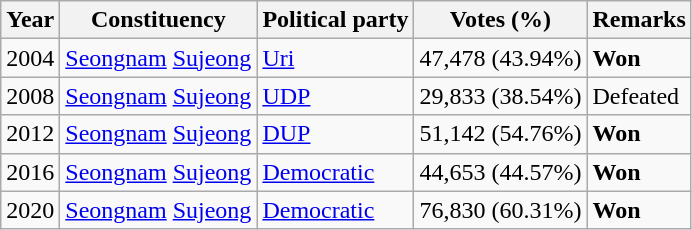<table class="wikitable">
<tr>
<th>Year</th>
<th>Constituency</th>
<th>Political party</th>
<th>Votes (%)</th>
<th>Remarks</th>
</tr>
<tr>
<td>2004</td>
<td><a href='#'>Seongnam</a> <a href='#'>Sujeong</a></td>
<td><a href='#'>Uri</a></td>
<td>47,478 (43.94%)</td>
<td><strong>Won</strong></td>
</tr>
<tr>
<td>2008</td>
<td><a href='#'>Seongnam</a> <a href='#'>Sujeong</a></td>
<td><a href='#'>UDP</a></td>
<td>29,833 (38.54%)</td>
<td>Defeated</td>
</tr>
<tr>
<td>2012</td>
<td><a href='#'>Seongnam</a> <a href='#'>Sujeong</a></td>
<td><a href='#'>DUP</a></td>
<td>51,142 (54.76%)</td>
<td><strong>Won</strong></td>
</tr>
<tr>
<td>2016</td>
<td><a href='#'>Seongnam</a> <a href='#'>Sujeong</a></td>
<td><a href='#'>Democratic</a></td>
<td>44,653 (44.57%)</td>
<td><strong>Won</strong></td>
</tr>
<tr>
<td>2020</td>
<td><a href='#'>Seongnam</a> <a href='#'>Sujeong</a></td>
<td><a href='#'>Democratic</a></td>
<td>76,830 (60.31%)</td>
<td><strong>Won</strong></td>
</tr>
</table>
